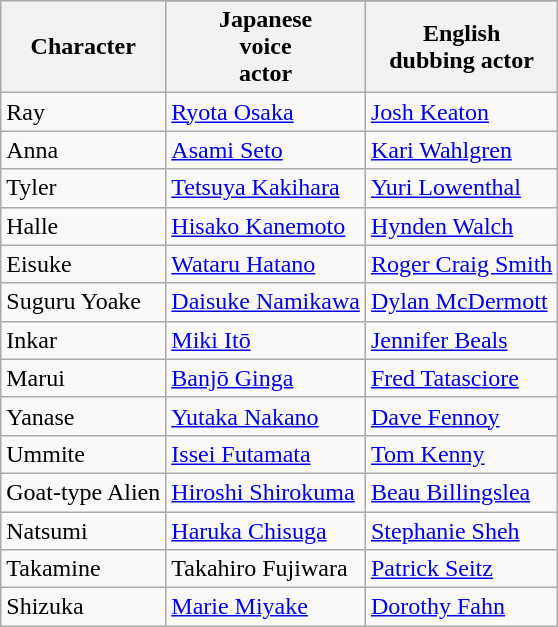<table class="wikitable">
<tr>
<th rowspan="2">Character</th>
</tr>
<tr>
<th>Japanese<br> voice<br> actor</th>
<th>English <br>dubbing actor</th>
</tr>
<tr>
<td>Ray</td>
<td><a href='#'>Ryota Osaka</a></td>
<td><a href='#'>Josh Keaton</a></td>
</tr>
<tr>
<td>Anna</td>
<td><a href='#'>Asami Seto</a></td>
<td><a href='#'>Kari Wahlgren</a></td>
</tr>
<tr>
<td>Tyler</td>
<td><a href='#'>Tetsuya Kakihara</a></td>
<td><a href='#'>Yuri Lowenthal</a></td>
</tr>
<tr>
<td>Halle</td>
<td><a href='#'>Hisako Kanemoto</a></td>
<td><a href='#'>Hynden Walch</a></td>
</tr>
<tr>
<td>Eisuke</td>
<td><a href='#'>Wataru Hatano</a></td>
<td><a href='#'>Roger Craig Smith</a></td>
</tr>
<tr>
<td>Suguru Yoake</td>
<td><a href='#'>Daisuke Namikawa</a></td>
<td><a href='#'>Dylan McDermott</a></td>
</tr>
<tr>
<td>Inkar</td>
<td><a href='#'>Miki Itō</a></td>
<td><a href='#'>Jennifer Beals</a></td>
</tr>
<tr>
<td>Marui</td>
<td><a href='#'>Banjō Ginga</a></td>
<td><a href='#'>Fred Tatasciore</a></td>
</tr>
<tr>
<td>Yanase</td>
<td><a href='#'>Yutaka Nakano</a></td>
<td><a href='#'>Dave Fennoy</a></td>
</tr>
<tr>
<td>Ummite</td>
<td><a href='#'>Issei Futamata</a></td>
<td><a href='#'>Tom Kenny</a></td>
</tr>
<tr>
<td>Goat-type Alien</td>
<td><a href='#'>Hiroshi Shirokuma</a></td>
<td><a href='#'>Beau Billingslea</a></td>
</tr>
<tr>
<td>Natsumi</td>
<td><a href='#'>Haruka Chisuga</a></td>
<td><a href='#'>Stephanie Sheh</a></td>
</tr>
<tr>
<td>Takamine</td>
<td>Takahiro Fujiwara</td>
<td><a href='#'>Patrick Seitz</a></td>
</tr>
<tr>
<td>Shizuka</td>
<td><a href='#'>Marie Miyake</a></td>
<td><a href='#'>Dorothy Fahn</a></td>
</tr>
</table>
